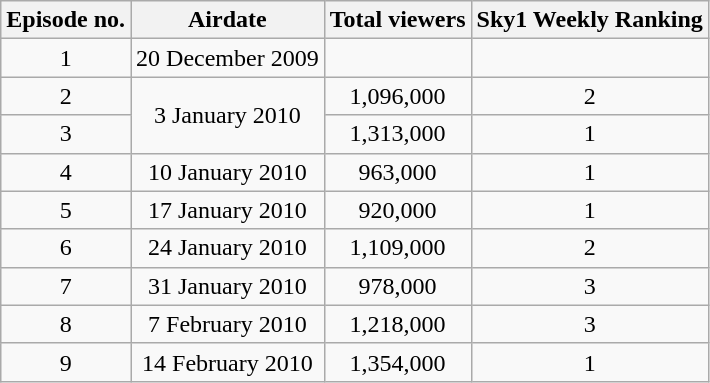<table class="wikitable" style="text-align:center;">
<tr>
<th>Episode no.</th>
<th>Airdate</th>
<th>Total viewers</th>
<th>Sky1 Weekly Ranking</th>
</tr>
<tr>
<td>1</td>
<td>20 December 2009</td>
<td></td>
<td></td>
</tr>
<tr>
<td>2</td>
<td rowspan="2">3 January 2010</td>
<td>1,096,000</td>
<td>2</td>
</tr>
<tr>
<td>3</td>
<td>1,313,000</td>
<td>1</td>
</tr>
<tr>
<td>4</td>
<td>10 January 2010</td>
<td>963,000</td>
<td>1</td>
</tr>
<tr>
<td>5</td>
<td>17 January 2010</td>
<td>920,000</td>
<td>1</td>
</tr>
<tr>
<td>6</td>
<td>24 January 2010</td>
<td>1,109,000</td>
<td>2</td>
</tr>
<tr>
<td>7</td>
<td>31 January 2010</td>
<td>978,000</td>
<td>3</td>
</tr>
<tr>
<td>8</td>
<td>7 February 2010</td>
<td>1,218,000</td>
<td>3</td>
</tr>
<tr>
<td>9</td>
<td>14 February 2010</td>
<td>1,354,000</td>
<td>1</td>
</tr>
</table>
